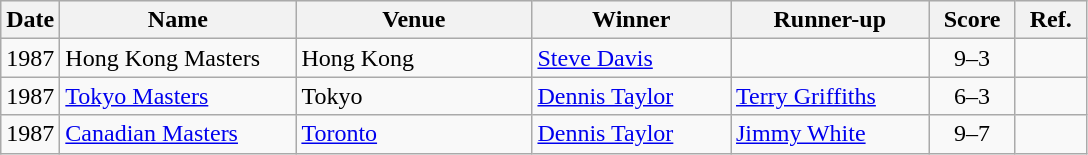<table class = "wikitable">
<tr style="background:#efefef;">
<th width=30>Date</th>
<th width=150>Name</th>
<th width=150>Venue</th>
<th width=125>Winner</th>
<th width=125>Runner-up</th>
<th width=50 align="center">Score</th>
<th width=40 align="center">Ref.</th>
</tr>
<tr>
<td>1987</td>
<td>Hong Kong Masters</td>
<td> Hong Kong</td>
<td> <a href='#'>Steve Davis</a></td>
<td></td>
<td align="center">9–3</td>
<td align="center"></td>
</tr>
<tr>
<td>1987</td>
<td><a href='#'>Tokyo Masters</a></td>
<td> Tokyo</td>
<td> <a href='#'>Dennis Taylor</a></td>
<td> <a href='#'>Terry Griffiths</a></td>
<td align="center">6–3</td>
<td align="center"></td>
</tr>
<tr>
<td>1987</td>
<td><a href='#'>Canadian Masters</a></td>
<td> <a href='#'>Toronto</a></td>
<td> <a href='#'>Dennis Taylor</a></td>
<td> <a href='#'>Jimmy White</a></td>
<td align="center">9–7</td>
<td align="center"></td>
</tr>
</table>
